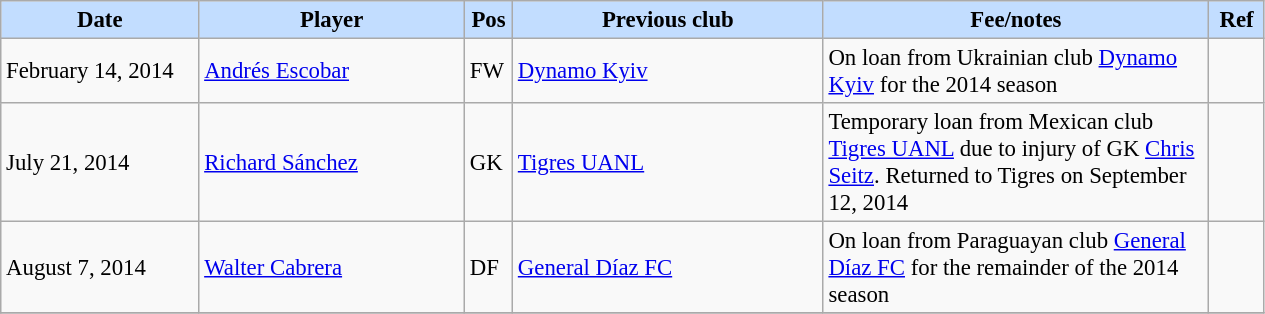<table class="wikitable" style="text-align:left; font-size:95%;">
<tr>
<th style="background:#c2ddff; width:125px;">Date</th>
<th style="background:#c2ddff; width:170px;">Player</th>
<th style="background:#c2ddff; width:25px;">Pos</th>
<th style="background:#c2ddff; width:200px;">Previous club</th>
<th style="background:#c2ddff; width:250px;">Fee/notes</th>
<th style="background:#c2ddff; width:30px;">Ref</th>
</tr>
<tr>
<td>February 14, 2014</td>
<td> <a href='#'>Andrés Escobar</a></td>
<td>FW</td>
<td> <a href='#'>Dynamo Kyiv</a></td>
<td>On loan from Ukrainian club <a href='#'>Dynamo Kyiv</a> for the 2014 season</td>
<td></td>
</tr>
<tr>
<td>July 21, 2014</td>
<td> <a href='#'>Richard Sánchez</a></td>
<td>GK</td>
<td> <a href='#'>Tigres UANL</a></td>
<td>Temporary loan from Mexican club <a href='#'>Tigres UANL</a> due to injury of GK <a href='#'>Chris Seitz</a>. Returned to Tigres on September 12, 2014</td>
<td></td>
</tr>
<tr>
<td>August 7, 2014</td>
<td> <a href='#'>Walter Cabrera</a></td>
<td>DF</td>
<td> <a href='#'>General Díaz FC</a></td>
<td>On loan from Paraguayan club <a href='#'>General Díaz FC</a> for the remainder of the 2014 season</td>
<td></td>
</tr>
<tr>
</tr>
</table>
